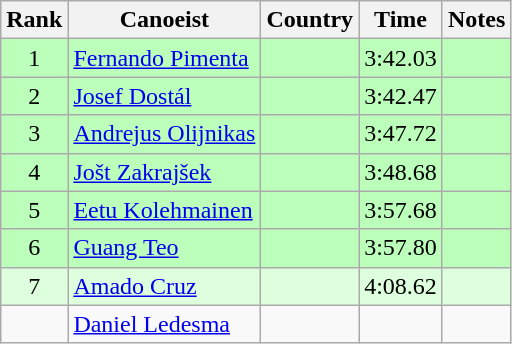<table class="wikitable" style="text-align:center">
<tr>
<th>Rank</th>
<th>Canoeist</th>
<th>Country</th>
<th>Time</th>
<th>Notes</th>
</tr>
<tr bgcolor=bbffbb>
<td>1</td>
<td align="left"><a href='#'>Fernando Pimenta</a></td>
<td align="left"></td>
<td>3:42.03</td>
<td></td>
</tr>
<tr bgcolor=bbffbb>
<td>2</td>
<td align="left"><a href='#'>Josef Dostál</a></td>
<td align="left"></td>
<td>3:42.47</td>
<td></td>
</tr>
<tr bgcolor=bbffbb>
<td>3</td>
<td align="left"><a href='#'>Andrejus Olijnikas</a></td>
<td align="left"></td>
<td>3:47.72</td>
<td></td>
</tr>
<tr bgcolor=bbffbb>
<td>4</td>
<td align="left"><a href='#'>Jošt Zakrajšek</a></td>
<td align="left"></td>
<td>3:48.68</td>
<td></td>
</tr>
<tr bgcolor=bbffbb>
<td>5</td>
<td align="left"><a href='#'>Eetu Kolehmainen</a></td>
<td align="left"></td>
<td>3:57.68</td>
<td></td>
</tr>
<tr bgcolor=bbffbb>
<td>6</td>
<td align="left"><a href='#'>Guang Teo</a></td>
<td align="left"></td>
<td>3:57.80</td>
<td></td>
</tr>
<tr bgcolor=ddffdd>
<td>7</td>
<td align="left"><a href='#'>Amado Cruz</a></td>
<td align="left"></td>
<td>4:08.62</td>
<td></td>
</tr>
<tr>
<td></td>
<td align="left"><a href='#'>Daniel Ledesma</a></td>
<td align="left"></td>
<td></td>
<td></td>
</tr>
</table>
